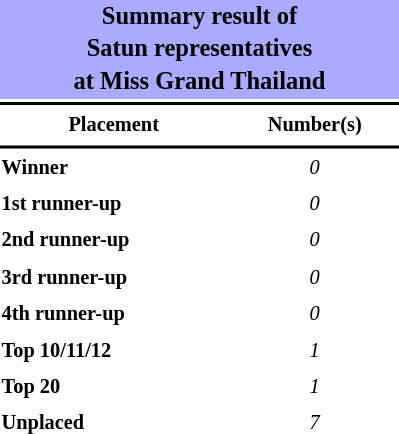<table style="width: 270px; font-size:85%; line-height:1.5em;">
<tr>
<th colspan="2" align="center" style="background:#AAF;"><big>Summary result of<br>Satun representatives<br>at Miss Grand Thailand</big></th>
</tr>
<tr>
<td colspan="2" style="background:black"></td>
</tr>
<tr>
<th scope="col">Placement</th>
<th scope="col">Number(s)</th>
</tr>
<tr>
<td colspan="2" style="background:black"></td>
</tr>
<tr>
<td align="left"><strong>Winner</strong></td>
<td align="center"><em>0</em></td>
</tr>
<tr>
<td align="left"><strong>1st runner-up</strong></td>
<td align="center"><em>0</em></td>
</tr>
<tr>
<td align="left"><strong>2nd runner-up</strong></td>
<td align="center"><em>0</em></td>
</tr>
<tr>
<td align="left"><strong>3rd runner-up</strong></td>
<td align="center"><em>0</em></td>
</tr>
<tr>
<td align="left"><strong>4th runner-up</strong></td>
<td align="center"><em>0</em></td>
</tr>
<tr>
<td align="left"><strong>Top 10/11/12</strong></td>
<td align="center"><em>1</em></td>
</tr>
<tr>
<td align="left"><strong>Top 20</strong></td>
<td align="center"><em>1</em></td>
</tr>
<tr>
<td align="left"><strong>Unplaced</strong></td>
<td align="center"><em>7</em></td>
</tr>
</table>
